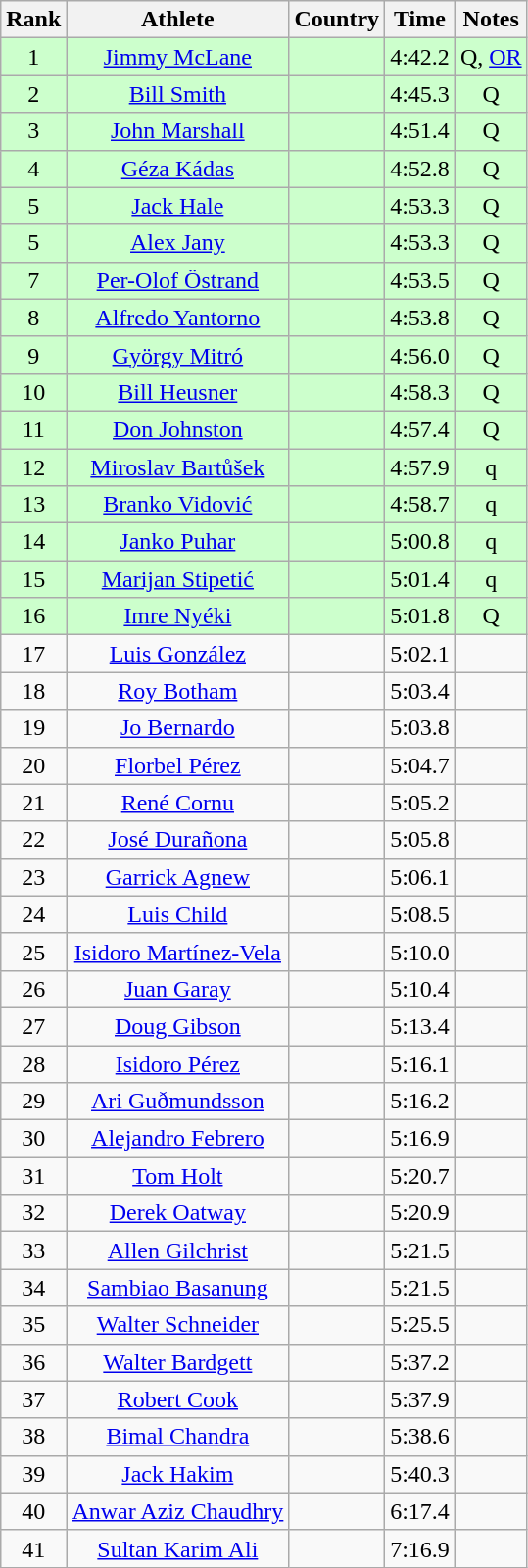<table class="wikitable sortable" style="text-align:center">
<tr>
<th>Rank</th>
<th>Athlete</th>
<th>Country</th>
<th>Time</th>
<th>Notes</th>
</tr>
<tr bgcolor=ccffcc>
<td>1</td>
<td><a href='#'>Jimmy McLane</a></td>
<td align=left></td>
<td>4:42.2</td>
<td>Q, <a href='#'>OR</a></td>
</tr>
<tr bgcolor=ccffcc>
<td>2</td>
<td><a href='#'>Bill Smith</a></td>
<td align=left></td>
<td>4:45.3</td>
<td>Q</td>
</tr>
<tr bgcolor=ccffcc>
<td>3</td>
<td><a href='#'>John Marshall</a></td>
<td align=left></td>
<td>4:51.4</td>
<td>Q</td>
</tr>
<tr bgcolor=ccffcc>
<td>4</td>
<td><a href='#'>Géza Kádas</a></td>
<td align=left></td>
<td>4:52.8</td>
<td>Q</td>
</tr>
<tr bgcolor=ccffcc>
<td>5</td>
<td><a href='#'>Jack Hale</a></td>
<td align=left></td>
<td>4:53.3</td>
<td>Q</td>
</tr>
<tr bgcolor=ccffcc>
<td>5</td>
<td><a href='#'>Alex Jany</a></td>
<td align=left></td>
<td>4:53.3</td>
<td>Q</td>
</tr>
<tr bgcolor=ccffcc>
<td>7</td>
<td><a href='#'>Per-Olof Östrand</a></td>
<td align=left></td>
<td>4:53.5</td>
<td>Q</td>
</tr>
<tr bgcolor=ccffcc>
<td>8</td>
<td><a href='#'>Alfredo Yantorno</a></td>
<td align=left></td>
<td>4:53.8</td>
<td>Q</td>
</tr>
<tr bgcolor=ccffcc>
<td>9</td>
<td><a href='#'>György Mitró</a></td>
<td align=left></td>
<td>4:56.0</td>
<td>Q</td>
</tr>
<tr bgcolor=ccffcc>
<td>10</td>
<td><a href='#'>Bill Heusner</a></td>
<td align=left></td>
<td>4:58.3</td>
<td>Q</td>
</tr>
<tr bgcolor=ccffcc>
<td>11</td>
<td><a href='#'>Don Johnston</a></td>
<td align=left></td>
<td>4:57.4</td>
<td>Q</td>
</tr>
<tr bgcolor=ccffcc>
<td>12</td>
<td><a href='#'>Miroslav Bartůšek</a></td>
<td align=left></td>
<td>4:57.9</td>
<td>q</td>
</tr>
<tr bgcolor=ccffcc>
<td>13</td>
<td><a href='#'>Branko Vidović</a></td>
<td align=left></td>
<td>4:58.7</td>
<td>q</td>
</tr>
<tr bgcolor=ccffcc>
<td>14</td>
<td><a href='#'>Janko Puhar</a></td>
<td align=left></td>
<td>5:00.8</td>
<td>q</td>
</tr>
<tr bgcolor=ccffcc>
<td>15</td>
<td><a href='#'>Marijan Stipetić</a></td>
<td align=left></td>
<td>5:01.4</td>
<td>q</td>
</tr>
<tr bgcolor=ccffcc>
<td>16</td>
<td><a href='#'>Imre Nyéki</a></td>
<td align=left></td>
<td>5:01.8</td>
<td>Q</td>
</tr>
<tr>
<td>17</td>
<td><a href='#'>Luis González</a></td>
<td align=left></td>
<td>5:02.1</td>
<td></td>
</tr>
<tr>
<td>18</td>
<td><a href='#'>Roy Botham</a></td>
<td align=left></td>
<td>5:03.4</td>
<td></td>
</tr>
<tr>
<td>19</td>
<td><a href='#'>Jo Bernardo</a></td>
<td align=left></td>
<td>5:03.8</td>
<td></td>
</tr>
<tr>
<td>20</td>
<td><a href='#'>Florbel Pérez</a></td>
<td align=left></td>
<td>5:04.7</td>
<td></td>
</tr>
<tr>
<td>21</td>
<td><a href='#'>René Cornu</a></td>
<td align=left></td>
<td>5:05.2</td>
<td></td>
</tr>
<tr>
<td>22</td>
<td><a href='#'>José Durañona</a></td>
<td align=left></td>
<td>5:05.8</td>
<td></td>
</tr>
<tr>
<td>23</td>
<td><a href='#'>Garrick Agnew</a></td>
<td align=left></td>
<td>5:06.1</td>
<td></td>
</tr>
<tr>
<td>24</td>
<td><a href='#'>Luis Child</a></td>
<td align=left></td>
<td>5:08.5</td>
<td></td>
</tr>
<tr>
<td>25</td>
<td><a href='#'>Isidoro Martínez-Vela</a></td>
<td align=left></td>
<td>5:10.0</td>
<td></td>
</tr>
<tr>
<td>26</td>
<td><a href='#'>Juan Garay</a></td>
<td align=left></td>
<td>5:10.4</td>
<td></td>
</tr>
<tr>
<td>27</td>
<td><a href='#'>Doug Gibson</a></td>
<td align=left></td>
<td>5:13.4</td>
<td></td>
</tr>
<tr>
<td>28</td>
<td><a href='#'>Isidoro Pérez</a></td>
<td align=left></td>
<td>5:16.1</td>
<td></td>
</tr>
<tr>
<td>29</td>
<td><a href='#'>Ari Guðmundsson</a></td>
<td align=left></td>
<td>5:16.2</td>
<td></td>
</tr>
<tr>
<td>30</td>
<td><a href='#'>Alejandro Febrero</a></td>
<td align=left></td>
<td>5:16.9</td>
<td></td>
</tr>
<tr>
<td>31</td>
<td><a href='#'>Tom Holt</a></td>
<td align=left></td>
<td>5:20.7</td>
<td></td>
</tr>
<tr>
<td>32</td>
<td><a href='#'>Derek Oatway</a></td>
<td align=left></td>
<td>5:20.9</td>
<td></td>
</tr>
<tr>
<td>33</td>
<td><a href='#'>Allen Gilchrist</a></td>
<td align=left></td>
<td>5:21.5</td>
<td></td>
</tr>
<tr>
<td>34</td>
<td><a href='#'>Sambiao Basanung</a></td>
<td align=left></td>
<td>5:21.5</td>
<td></td>
</tr>
<tr>
<td>35</td>
<td><a href='#'>Walter Schneider</a></td>
<td align=left></td>
<td>5:25.5</td>
<td></td>
</tr>
<tr>
<td>36</td>
<td><a href='#'>Walter Bardgett</a></td>
<td align=left></td>
<td>5:37.2</td>
<td></td>
</tr>
<tr>
<td>37</td>
<td><a href='#'>Robert Cook</a></td>
<td align=left></td>
<td>5:37.9</td>
<td></td>
</tr>
<tr>
<td>38</td>
<td><a href='#'>Bimal Chandra</a></td>
<td align=left></td>
<td>5:38.6</td>
<td></td>
</tr>
<tr>
<td>39</td>
<td><a href='#'>Jack Hakim</a></td>
<td align=left></td>
<td>5:40.3</td>
<td></td>
</tr>
<tr>
<td>40</td>
<td><a href='#'>Anwar Aziz Chaudhry</a></td>
<td align=left></td>
<td>6:17.4</td>
<td></td>
</tr>
<tr>
<td>41</td>
<td><a href='#'>Sultan Karim Ali</a></td>
<td align=left></td>
<td>7:16.9</td>
<td></td>
</tr>
</table>
